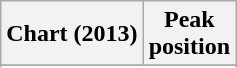<table class="wikitable sortable">
<tr>
<th>Chart (2013)</th>
<th>Peak<br>position</th>
</tr>
<tr>
</tr>
<tr>
</tr>
<tr>
</tr>
<tr>
</tr>
<tr>
</tr>
</table>
